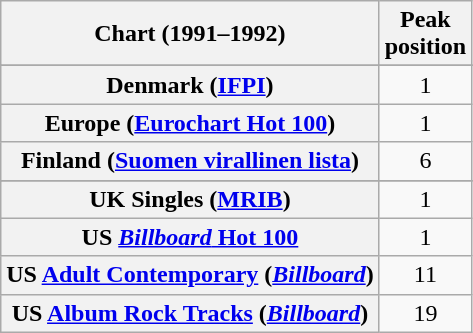<table class="wikitable sortable plainrowheaders" style="text-align:center">
<tr>
<th>Chart (1991–1992)</th>
<th>Peak<br>position</th>
</tr>
<tr>
</tr>
<tr>
</tr>
<tr>
</tr>
<tr>
</tr>
<tr>
</tr>
<tr>
<th scope="row">Denmark (<a href='#'>IFPI</a>)</th>
<td>1</td>
</tr>
<tr>
<th scope="row">Europe (<a href='#'>Eurochart Hot 100</a>)</th>
<td>1</td>
</tr>
<tr>
<th scope="row">Finland (<a href='#'>Suomen virallinen lista</a>)</th>
<td>6</td>
</tr>
<tr>
</tr>
<tr>
</tr>
<tr>
</tr>
<tr>
</tr>
<tr>
</tr>
<tr>
</tr>
<tr>
</tr>
<tr>
</tr>
<tr>
</tr>
<tr>
</tr>
<tr>
<th scope="row">UK Singles (<a href='#'>MRIB</a>)</th>
<td>1</td>
</tr>
<tr>
<th scope="row">US <a href='#'><em>Billboard</em> Hot 100</a></th>
<td>1</td>
</tr>
<tr>
<th scope="row">US <a href='#'>Adult Contemporary</a> (<em><a href='#'>Billboard</a></em>)</th>
<td>11</td>
</tr>
<tr>
<th scope="row">US <a href='#'>Album Rock Tracks</a> (<em><a href='#'>Billboard</a></em>)</th>
<td>19</td>
</tr>
</table>
